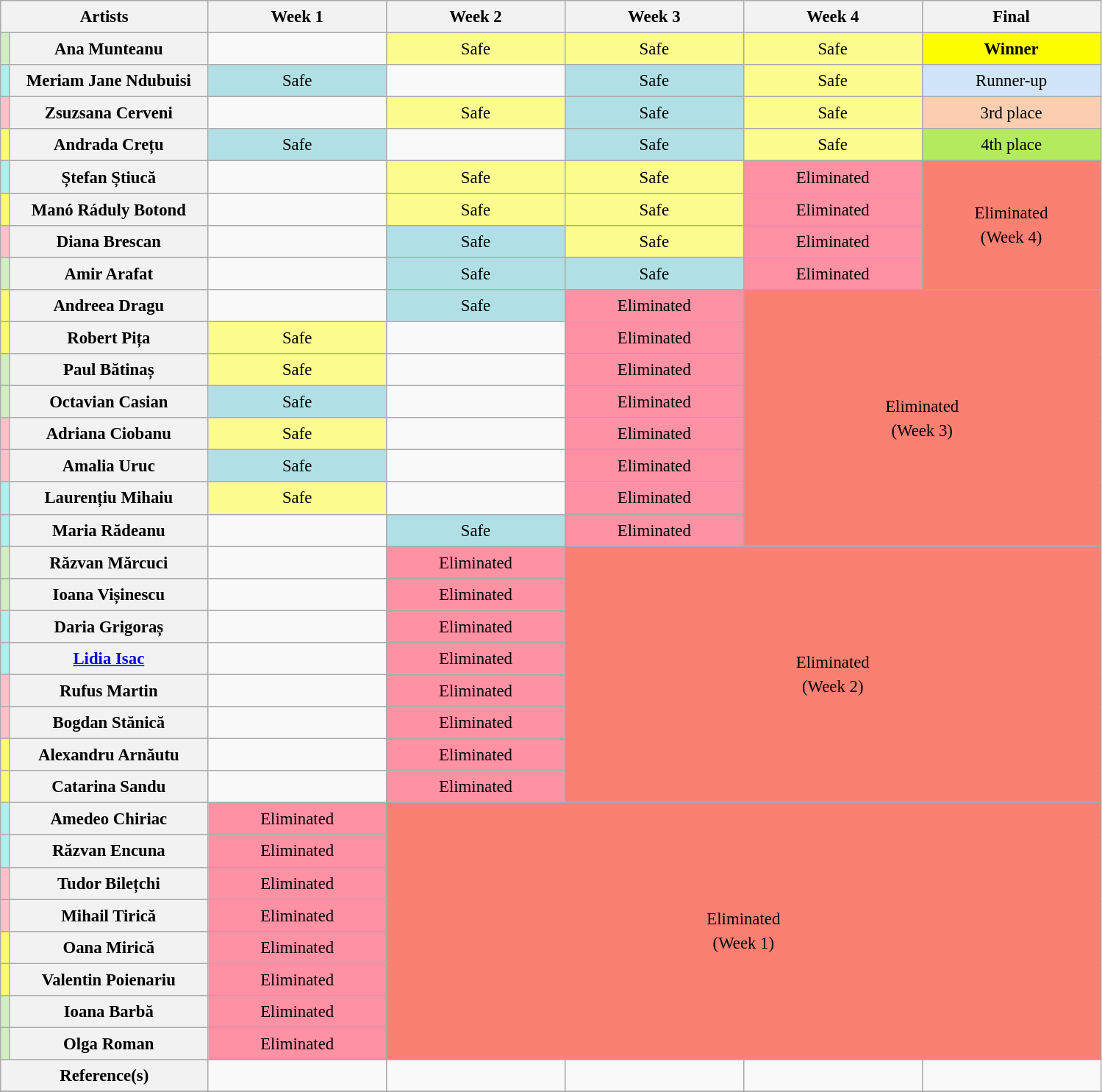<table class="wikitable" style="font-size:95%;text-align:center;line-height:1.45;width:79%">
<tr>
<th colspan="2"  style="width:18%;">Artists</th>
<th style="width:15.5%;">Week 1</th>
<th style="width:15.5%;">Week 2</th>
<th style="width:15.5%;">Week 3</th>
<th style="width:15.5%;">Week 4</th>
<th style="width:15.5%;">Final</th>
</tr>
<tr>
<td bgcolor="#d0f0c0"></td>
<th>Ana Munteanu</th>
<td></td>
<td bgcolor="#fdfc8f">Safe</td>
<td bgcolor="#fdfc8f">Safe</td>
<td bgcolor="#fdfc8f">Safe</td>
<td bgcolor="#fdff00"><strong>Winner</strong></td>
</tr>
<tr>
<td bgcolor="#afeeee"></td>
<th>Meriam Jane Ndubuisi</th>
<td bgcolor="#b0e0e6">Safe</td>
<td></td>
<td bgcolor="#b0e0e6">Safe</td>
<td bgcolor="#fdfc8f">Safe</td>
<td bgcolor="#d1e5f8">Runner-up</td>
</tr>
<tr>
<td bgcolor="#FFC0CB"></td>
<th>Zsuzsana Cerveni</th>
<td></td>
<td bgcolor="#fdfc8f">Safe</td>
<td bgcolor="#b0e0e6">Safe</td>
<td bgcolor="#fdfc8f">Safe</td>
<td bgcolor="#fbceb1">3rd place</td>
</tr>
<tr>
<td bgcolor="#fffa73"></td>
<th>Andrada Crețu</th>
<td bgcolor="#b0e0e6">Safe</td>
<td></td>
<td bgcolor="#b0e0e6">Safe</td>
<td bgcolor="#fdfc8f">Safe</td>
<td bgcolor="#b2ec5d">4th place</td>
</tr>
<tr>
<td bgcolor="#afeeee"></td>
<th>Ștefan Știucă</th>
<td></td>
<td bgcolor="#fdfc8f">Safe</td>
<td bgcolor="#fdfc8f">Safe</td>
<td bgcolor="#ff91a4">Eliminated</td>
<td bgcolor="#fa8072" rowspan="4">Eliminated<br>(Week 4)</td>
</tr>
<tr>
<td bgcolor="#fffa73"></td>
<th>Manó Ráduly Botond</th>
<td></td>
<td bgcolor="#fdfc8f">Safe</td>
<td bgcolor="#fdfc8f">Safe</td>
<td bgcolor="#ff91a4">Eliminated</td>
</tr>
<tr>
<td bgcolor="#FFC0CB"></td>
<th>Diana Brescan</th>
<td></td>
<td bgcolor="#b0e0e6">Safe</td>
<td bgcolor="#fdfc8f">Safe</td>
<td bgcolor="#ff91a4">Eliminated</td>
</tr>
<tr>
<td bgcolor="#d0f0c0"></td>
<th>Amir Arafat</th>
<td></td>
<td bgcolor="#b0e0e6">Safe</td>
<td bgcolor="#b0e0e6">Safe</td>
<td bgcolor="#ff91a4">Eliminated</td>
</tr>
<tr>
<td bgcolor="#fffa73"></td>
<th>Andreea Dragu</th>
<td></td>
<td bgcolor="#b0e0e6">Safe</td>
<td bgcolor="#ff91a4">Eliminated</td>
<td bgcolor="#fa8072" rowspan="8" colspan="2">Eliminated<br>(Week 3)</td>
</tr>
<tr>
<td bgcolor="#fffa73"></td>
<th>Robert Pița</th>
<td bgcolor="#fdfc8f">Safe</td>
<td></td>
<td bgcolor="#ff91a4">Eliminated</td>
</tr>
<tr>
<td bgcolor="#d0f0c0"></td>
<th>Paul Bătinaș</th>
<td bgcolor="#fdfc8f">Safe</td>
<td></td>
<td bgcolor="#ff91a4">Eliminated</td>
</tr>
<tr>
<td bgcolor="#d0f0c0"></td>
<th>Octavian Casian</th>
<td bgcolor="#b0e0e6">Safe</td>
<td></td>
<td bgcolor="#ff91a4">Eliminated</td>
</tr>
<tr>
<td bgcolor="#FFC0CB"></td>
<th>Adriana Ciobanu</th>
<td bgcolor="#fdfc8f">Safe</td>
<td></td>
<td bgcolor="#ff91a4">Eliminated</td>
</tr>
<tr>
<td bgcolor="#FFC0CB"></td>
<th>Amalia Uruc</th>
<td bgcolor="#b0e0e6">Safe</td>
<td></td>
<td bgcolor="#ff91a4">Eliminated</td>
</tr>
<tr>
<td bgcolor="#afeeee"></td>
<th>Laurențiu Mihaiu</th>
<td bgcolor="#fdfc8f">Safe</td>
<td></td>
<td bgcolor="#ff91a4">Eliminated</td>
</tr>
<tr>
<td bgcolor="#afeeee"></td>
<th>Maria Rădeanu</th>
<td></td>
<td bgcolor="#b0e0e6">Safe</td>
<td bgcolor="#ff91a4">Eliminated</td>
</tr>
<tr>
<td bgcolor="#d0f0c0"></td>
<th>Răzvan Mărcuci</th>
<td></td>
<td bgcolor="#ff91a4">Eliminated</td>
<td bgcolor="#fa8072" rowspan="8" colspan="3">Eliminated<br>(Week 2)</td>
</tr>
<tr>
<td bgcolor="#d0f0c0"></td>
<th>Ioana Vișinescu</th>
<td></td>
<td bgcolor="#ff91a4">Eliminated</td>
</tr>
<tr>
<td bgcolor="#afeeee"></td>
<th>Daria Grigoraș</th>
<td></td>
<td bgcolor="#ff91a4">Eliminated</td>
</tr>
<tr>
<td bgcolor="#afeeee"></td>
<th><a href='#'>Lidia Isac</a></th>
<td></td>
<td bgcolor="#ff91a4">Eliminated</td>
</tr>
<tr>
<td bgcolor="#FFC0CB"></td>
<th>Rufus Martin</th>
<td></td>
<td bgcolor="#ff91a4">Eliminated</td>
</tr>
<tr>
<td bgcolor="#FFC0CB"></td>
<th>Bogdan Stănică</th>
<td></td>
<td bgcolor="#ff91a4">Eliminated</td>
</tr>
<tr>
<td bgcolor="#fffa73"></td>
<th>Alexandru Arnăutu</th>
<td></td>
<td bgcolor="#ff91a4">Eliminated</td>
</tr>
<tr>
<td bgcolor="#fffa73"></td>
<th>Catarina Sandu</th>
<td></td>
<td bgcolor="#ff91a4">Eliminated</td>
</tr>
<tr>
<td bgcolor="#afeeee"></td>
<th>Amedeo Chiriac</th>
<td bgcolor="#ff91a4">Eliminated</td>
<td bgcolor="#fa8072" rowspan="8" colspan="4">Eliminated<br>(Week 1)</td>
</tr>
<tr>
<td bgcolor="#afeeee"></td>
<th>Răzvan Encuna</th>
<td bgcolor="#ff91a4">Eliminated</td>
</tr>
<tr>
<td bgcolor="#FFC0CB"></td>
<th>Tudor Bilețchi</th>
<td bgcolor="#ff91a4">Eliminated</td>
</tr>
<tr>
<td bgcolor="#FFC0CB"></td>
<th>Mihail Tirică</th>
<td bgcolor="#ff91a4">Eliminated</td>
</tr>
<tr>
<td bgcolor="#fffa73"></td>
<th>Oana Mirică</th>
<td bgcolor="#ff91a4">Eliminated</td>
</tr>
<tr>
<td bgcolor="#fffa73"></td>
<th>Valentin Poienariu</th>
<td bgcolor="#ff91a4">Eliminated</td>
</tr>
<tr>
<td bgcolor="#d0f0c0"></td>
<th>Ioana Barbă</th>
<td bgcolor="#ff91a4">Eliminated</td>
</tr>
<tr>
<td bgcolor="#d0f0c0"></td>
<th>Olga Roman</th>
<td bgcolor="#ff91a4">Eliminated</td>
</tr>
<tr>
<th colspan="2">Reference(s)</th>
<td></td>
<td></td>
<td></td>
<td></td>
<td></td>
</tr>
<tr>
</tr>
</table>
